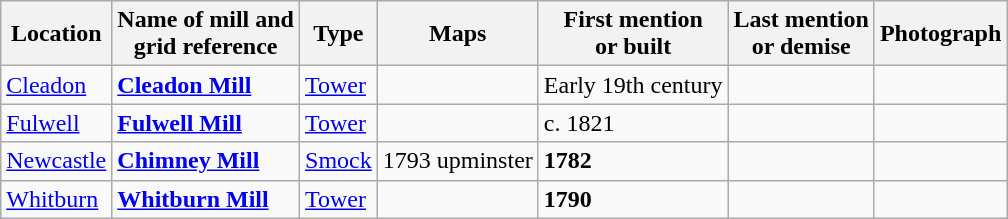<table class="wikitable">
<tr>
<th>Location</th>
<th>Name of mill and<br>grid reference</th>
<th>Type</th>
<th>Maps</th>
<th>First mention<br>or built</th>
<th>Last mention<br> or demise</th>
<th>Photograph</th>
</tr>
<tr>
<td><a href='#'>Cleadon</a></td>
<td><strong><a href='#'>Cleadon Mill</a></strong><br></td>
<td><a href='#'>Tower</a></td>
<td></td>
<td>Early 19th century</td>
<td></td>
<td></td>
</tr>
<tr>
<td><a href='#'>Fulwell</a></td>
<td><strong><a href='#'>Fulwell Mill</a></strong><br></td>
<td><a href='#'>Tower</a></td>
<td></td>
<td>c. 1821</td>
<td></td>
<td></td>
</tr>
<tr>
<td><a href='#'>Newcastle</a></td>
<td><strong><a href='#'>Chimney Mill</a></strong><br></td>
<td><a href='#'>Smock</a></td>
<td>1793 upminster</td>
<td><strong>1782</strong></td>
<td></td>
<td></td>
</tr>
<tr>
<td><a href='#'>Whitburn</a></td>
<td><strong><a href='#'>Whitburn Mill</a></strong><br></td>
<td><a href='#'>Tower</a></td>
<td></td>
<td><strong>1790</strong></td>
<td></td>
<td></td>
</tr>
</table>
